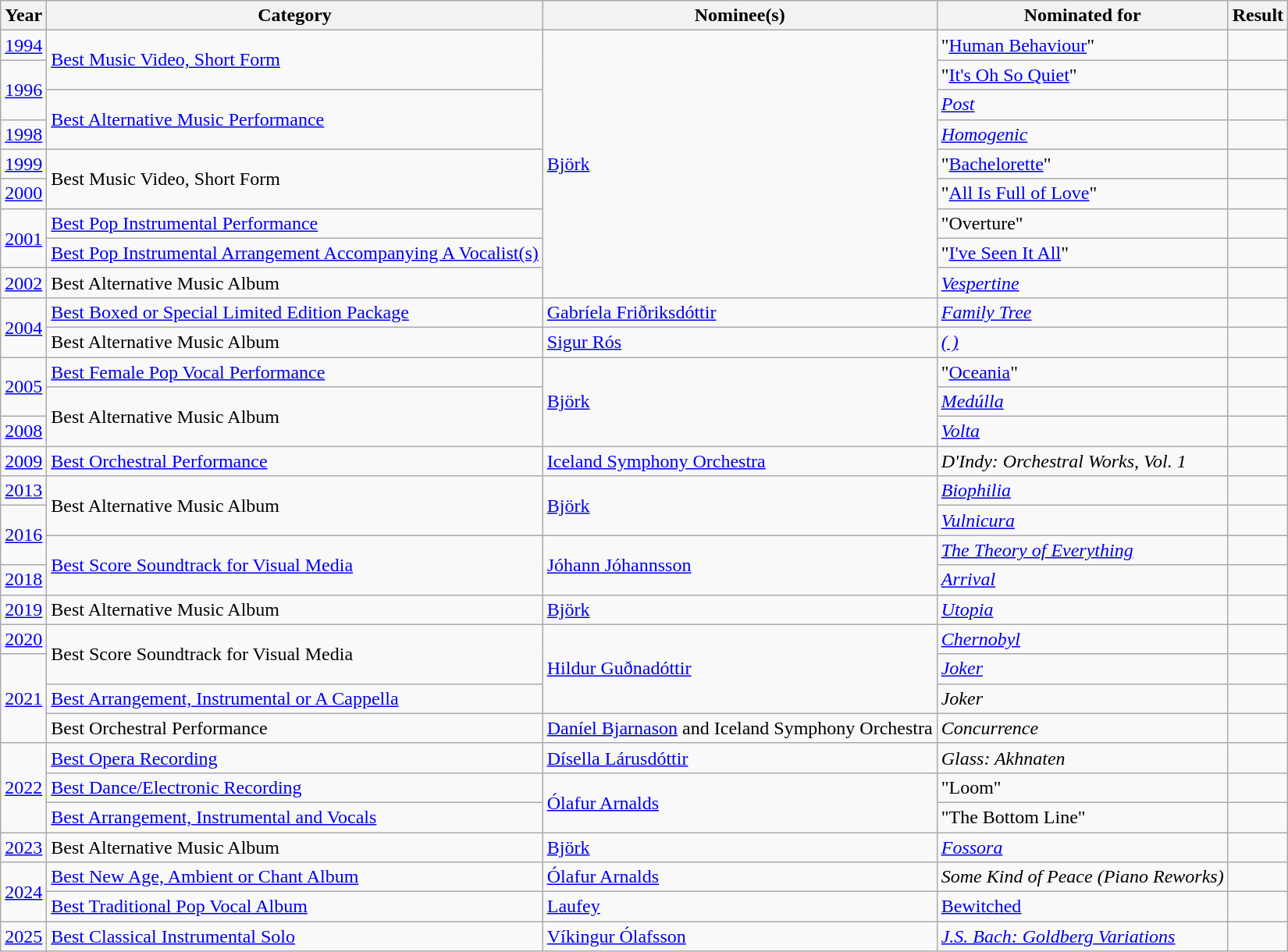<table class="wikitable">
<tr>
<th>Year</th>
<th>Category</th>
<th>Nominee(s)</th>
<th>Nominated for</th>
<th>Result</th>
</tr>
<tr>
<td><a href='#'>1994</a></td>
<td rowspan="2"><a href='#'>Best Music Video, Short Form</a></td>
<td rowspan="9"><a href='#'>Björk</a></td>
<td>"<a href='#'>Human Behaviour</a>"</td>
<td></td>
</tr>
<tr>
<td rowspan="2"><a href='#'>1996</a></td>
<td>"<a href='#'>It's Oh So Quiet</a>"</td>
<td></td>
</tr>
<tr>
<td rowspan="2"><a href='#'>Best Alternative Music Performance</a></td>
<td><em><a href='#'>Post</a></em></td>
<td></td>
</tr>
<tr>
<td><a href='#'>1998</a></td>
<td><em><a href='#'>Homogenic</a></em></td>
<td></td>
</tr>
<tr>
<td><a href='#'>1999</a></td>
<td rowspan="2">Best Music Video, Short Form</td>
<td>"<a href='#'>Bachelorette</a>"</td>
<td></td>
</tr>
<tr>
<td><a href='#'>2000</a></td>
<td>"<a href='#'>All Is Full of Love</a>"</td>
<td></td>
</tr>
<tr>
<td rowspan="2"><a href='#'>2001</a></td>
<td><a href='#'>Best Pop Instrumental Performance</a></td>
<td>"Overture"</td>
<td></td>
</tr>
<tr>
<td><a href='#'>Best Pop Instrumental Arrangement Accompanying A Vocalist(s)</a></td>
<td>"<a href='#'>I've Seen It All</a>"</td>
<td></td>
</tr>
<tr>
<td><a href='#'>2002</a></td>
<td>Best Alternative Music Album</td>
<td><em><a href='#'>Vespertine</a></em></td>
<td></td>
</tr>
<tr>
<td rowspan="2"><a href='#'>2004</a></td>
<td><a href='#'>Best Boxed or Special Limited Edition Package</a></td>
<td><a href='#'>Gabríela Friðriksdóttir</a> </td>
<td><em><a href='#'>Family Tree</a></em></td>
<td></td>
</tr>
<tr>
<td>Best Alternative Music Album</td>
<td><a href='#'>Sigur Rós</a></td>
<td><em><a href='#'>( )</a></em></td>
<td></td>
</tr>
<tr>
<td rowspan="2"><a href='#'>2005</a></td>
<td><a href='#'>Best Female Pop Vocal Performance</a></td>
<td rowspan="3"><a href='#'>Björk</a></td>
<td>"<a href='#'>Oceania</a>"</td>
<td></td>
</tr>
<tr>
<td rowspan="2">Best Alternative Music Album</td>
<td><em><a href='#'>Medúlla</a></em></td>
<td></td>
</tr>
<tr>
<td><a href='#'>2008</a></td>
<td><em><a href='#'>Volta</a></em></td>
<td></td>
</tr>
<tr>
<td><a href='#'>2009</a></td>
<td><a href='#'>Best Orchestral Performance</a></td>
<td><a href='#'>Iceland Symphony Orchestra</a> </td>
<td><em>D'Indy: Orchestral Works, Vol. 1</em></td>
<td></td>
</tr>
<tr>
<td><a href='#'>2013</a></td>
<td rowspan="2">Best Alternative Music Album</td>
<td rowspan="2"><a href='#'>Björk</a></td>
<td><em><a href='#'>Biophilia</a></em></td>
<td></td>
</tr>
<tr>
<td rowspan="2"><a href='#'>2016</a></td>
<td><em><a href='#'>Vulnicura</a></em></td>
<td></td>
</tr>
<tr>
<td rowspan="2"><a href='#'>Best Score Soundtrack for Visual Media</a></td>
<td rowspan="2"><a href='#'>Jóhann Jóhannsson</a></td>
<td><em><a href='#'>The Theory of Everything</a></em></td>
<td></td>
</tr>
<tr>
<td><a href='#'>2018</a></td>
<td><em><a href='#'>Arrival</a></em></td>
<td></td>
</tr>
<tr>
<td><a href='#'>2019</a></td>
<td>Best Alternative Music Album</td>
<td><a href='#'>Björk</a></td>
<td><em><a href='#'>Utopia</a></em></td>
<td></td>
</tr>
<tr>
<td><a href='#'>2020</a></td>
<td rowspan="2">Best Score Soundtrack for Visual Media</td>
<td rowspan="3"><a href='#'>Hildur Guðnadóttir</a></td>
<td><em><a href='#'>Chernobyl</a></em></td>
<td></td>
</tr>
<tr>
<td rowspan="3"><a href='#'>2021</a></td>
<td><em><a href='#'>Joker</a></em></td>
<td></td>
</tr>
<tr>
<td><a href='#'>Best Arrangement, Instrumental or A Cappella</a></td>
<td><em>Joker</em> </td>
<td></td>
</tr>
<tr>
<td>Best Orchestral Performance</td>
<td><a href='#'>Daníel Bjarnason</a> and Iceland Symphony Orchestra</td>
<td><em>Concurrence</em></td>
<td></td>
</tr>
<tr>
<td rowspan="3"><a href='#'>2022</a></td>
<td><a href='#'>Best Opera Recording</a></td>
<td><a href='#'>Dísella Lárusdóttir</a></td>
<td><em>Glass: Akhnaten</em></td>
<td></td>
</tr>
<tr>
<td><a href='#'>Best Dance/Electronic Recording</a></td>
<td rowspan="2"><a href='#'>Ólafur Arnalds</a></td>
<td>"Loom"</td>
<td></td>
</tr>
<tr>
<td><a href='#'>Best Arrangement, Instrumental and Vocals</a></td>
<td>"The Bottom Line"</td>
<td></td>
</tr>
<tr>
<td><a href='#'>2023</a></td>
<td>Best Alternative Music Album</td>
<td><a href='#'>Björk</a></td>
<td><em><a href='#'>Fossora</a></em></td>
<td></td>
</tr>
<tr>
<td rowspan="2"><a href='#'>2024</a></td>
<td><a href='#'>Best New Age, Ambient or Chant Album</a></td>
<td><a href='#'>Ólafur Arnalds</a></td>
<td><em>Some Kind of Peace (Piano Reworks)</em></td>
<td></td>
</tr>
<tr>
<td><a href='#'>Best Traditional Pop Vocal Album</a></td>
<td><a href='#'>Laufey</a></td>
<td><a href='#'>Bewitched</a></td>
<td></td>
</tr>
<tr>
<td><a href='#'>2025</a></td>
<td><a href='#'>Best Classical Instrumental Solo</a></td>
<td><a href='#'>Víkingur Ólafsson</a></td>
<td><em><a href='#'>J.S. Bach: Goldberg Variations</a></em></td>
<td></td>
</tr>
</table>
